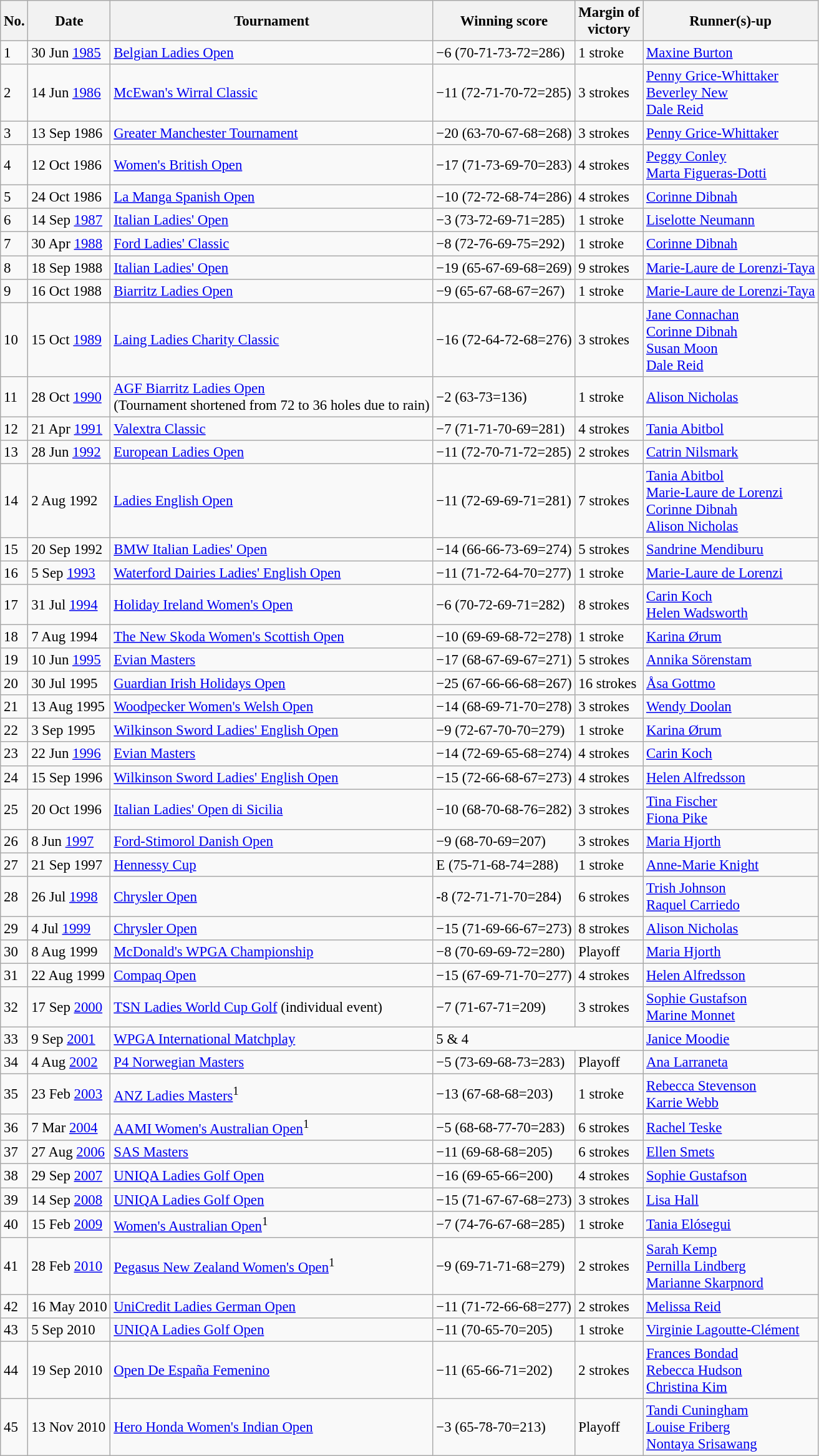<table class="wikitable" style="font-size:95%;">
<tr>
<th>No.</th>
<th>Date</th>
<th>Tournament</th>
<th>Winning score</th>
<th>Margin of<br>victory</th>
<th>Runner(s)-up</th>
</tr>
<tr>
<td>1</td>
<td>30 Jun <a href='#'>1985</a></td>
<td><a href='#'>Belgian Ladies Open</a></td>
<td>−6 (70-71-73-72=286)</td>
<td>1 stroke</td>
<td> <a href='#'>Maxine Burton</a></td>
</tr>
<tr>
<td>2</td>
<td>14 Jun <a href='#'>1986</a></td>
<td><a href='#'>McEwan's Wirral Classic</a></td>
<td>−11 (72-71-70-72=285)</td>
<td>3 strokes</td>
<td> <a href='#'>Penny Grice-Whittaker</a><br> <a href='#'>Beverley New</a><br> <a href='#'>Dale Reid</a></td>
</tr>
<tr>
<td>3</td>
<td>13 Sep 1986</td>
<td><a href='#'>Greater Manchester Tournament</a></td>
<td>−20 (63-70-67-68=268)</td>
<td>3 strokes</td>
<td> <a href='#'>Penny Grice-Whittaker</a></td>
</tr>
<tr>
<td>4</td>
<td>12 Oct 1986</td>
<td><a href='#'>Women's British Open</a></td>
<td>−17 (71-73-69-70=283)</td>
<td>4 strokes</td>
<td> <a href='#'>Peggy Conley</a><br> <a href='#'>Marta Figueras-Dotti</a></td>
</tr>
<tr>
<td>5</td>
<td>24 Oct 1986</td>
<td><a href='#'>La Manga Spanish Open</a></td>
<td>−10 (72-72-68-74=286)</td>
<td>4 strokes</td>
<td> <a href='#'>Corinne Dibnah</a></td>
</tr>
<tr>
<td>6</td>
<td>14 Sep <a href='#'>1987</a></td>
<td><a href='#'>Italian Ladies' Open</a></td>
<td>−3 (73-72-69-71=285)</td>
<td>1 stroke</td>
<td> <a href='#'>Liselotte Neumann</a></td>
</tr>
<tr>
<td>7</td>
<td>30 Apr <a href='#'>1988</a></td>
<td><a href='#'>Ford Ladies' Classic</a></td>
<td>−8 (72-76-69-75=292)</td>
<td>1 stroke</td>
<td> <a href='#'>Corinne Dibnah</a></td>
</tr>
<tr>
<td>8</td>
<td>18 Sep 1988</td>
<td><a href='#'>Italian Ladies' Open</a></td>
<td>−19 (65-67-69-68=269)</td>
<td>9 strokes</td>
<td> <a href='#'>Marie-Laure de Lorenzi-Taya</a></td>
</tr>
<tr>
<td>9</td>
<td>16 Oct 1988</td>
<td><a href='#'>Biarritz Ladies Open</a></td>
<td>−9 (65-67-68-67=267)</td>
<td>1 stroke</td>
<td> <a href='#'>Marie-Laure de Lorenzi-Taya</a></td>
</tr>
<tr>
<td>10</td>
<td>15 Oct <a href='#'>1989</a></td>
<td><a href='#'>Laing Ladies Charity Classic</a></td>
<td>−16 (72-64-72-68=276)</td>
<td>3 strokes</td>
<td> <a href='#'>Jane Connachan</a><br> <a href='#'>Corinne Dibnah</a><br> <a href='#'>Susan Moon</a><br> <a href='#'>Dale Reid</a></td>
</tr>
<tr>
<td>11</td>
<td>28 Oct <a href='#'>1990</a></td>
<td><a href='#'>AGF Biarritz Ladies Open</a><br>(Tournament shortened from 72 to 36 holes due to rain)</td>
<td>−2 (63-73=136)</td>
<td>1 stroke</td>
<td> <a href='#'>Alison Nicholas</a></td>
</tr>
<tr>
<td>12</td>
<td>21 Apr <a href='#'>1991</a></td>
<td><a href='#'>Valextra Classic</a></td>
<td>−7 (71-71-70-69=281)</td>
<td>4 strokes</td>
<td> <a href='#'>Tania Abitbol</a></td>
</tr>
<tr>
<td>13</td>
<td>28 Jun <a href='#'>1992</a></td>
<td><a href='#'>European Ladies Open</a></td>
<td>−11 (72-70-71-72=285)</td>
<td>2 strokes</td>
<td> <a href='#'>Catrin Nilsmark</a></td>
</tr>
<tr>
<td>14</td>
<td>2 Aug 1992</td>
<td><a href='#'>Ladies English Open</a></td>
<td>−11 (72-69-69-71=281)</td>
<td>7 strokes</td>
<td> <a href='#'>Tania Abitbol</a><br> <a href='#'>Marie-Laure de Lorenzi</a><br> <a href='#'>Corinne Dibnah</a><br> <a href='#'>Alison Nicholas</a></td>
</tr>
<tr>
<td>15</td>
<td>20 Sep 1992</td>
<td><a href='#'>BMW Italian Ladies' Open</a></td>
<td>−14 (66-66-73-69=274)</td>
<td>5 strokes</td>
<td> <a href='#'>Sandrine Mendiburu</a></td>
</tr>
<tr>
<td>16</td>
<td>5 Sep <a href='#'>1993</a></td>
<td><a href='#'>Waterford Dairies Ladies' English Open</a></td>
<td>−11 (71-72-64-70=277)</td>
<td>1 stroke</td>
<td> <a href='#'>Marie-Laure de Lorenzi</a></td>
</tr>
<tr>
<td>17</td>
<td>31 Jul <a href='#'>1994</a></td>
<td><a href='#'>Holiday Ireland Women's Open</a></td>
<td>−6 (70-72-69-71=282)</td>
<td>8 strokes</td>
<td> <a href='#'>Carin Koch</a><br> <a href='#'>Helen Wadsworth</a></td>
</tr>
<tr>
<td>18</td>
<td>7 Aug 1994</td>
<td><a href='#'>The New Skoda Women's Scottish Open</a></td>
<td>−10 (69-69-68-72=278)</td>
<td>1 stroke</td>
<td> <a href='#'>Karina Ørum</a></td>
</tr>
<tr>
<td>19</td>
<td>10 Jun <a href='#'>1995</a></td>
<td><a href='#'>Evian Masters</a></td>
<td>−17 (68-67-69-67=271)</td>
<td>5 strokes</td>
<td> <a href='#'>Annika Sörenstam</a></td>
</tr>
<tr>
<td>20</td>
<td>30 Jul 1995</td>
<td><a href='#'>Guardian Irish Holidays Open</a></td>
<td>−25 (67-66-66-68=267)</td>
<td>16 strokes</td>
<td> <a href='#'>Åsa Gottmo</a></td>
</tr>
<tr>
<td>21</td>
<td>13 Aug 1995</td>
<td><a href='#'>Woodpecker Women's Welsh Open</a></td>
<td>−14 (68-69-71-70=278)</td>
<td>3 strokes</td>
<td> <a href='#'>Wendy Doolan</a></td>
</tr>
<tr>
<td>22</td>
<td>3 Sep 1995</td>
<td><a href='#'>Wilkinson Sword Ladies' English Open</a></td>
<td>−9 (72-67-70-70=279)</td>
<td>1 stroke</td>
<td> <a href='#'>Karina Ørum</a></td>
</tr>
<tr>
<td>23</td>
<td>22 Jun <a href='#'>1996</a></td>
<td><a href='#'>Evian Masters</a></td>
<td>−14 (72-69-65-68=274)</td>
<td>4 strokes</td>
<td> <a href='#'>Carin Koch</a></td>
</tr>
<tr>
<td>24</td>
<td>15 Sep 1996</td>
<td><a href='#'>Wilkinson Sword Ladies' English Open</a></td>
<td>−15 (72-66-68-67=273)</td>
<td>4 strokes</td>
<td> <a href='#'>Helen Alfredsson</a></td>
</tr>
<tr>
<td>25</td>
<td>20 Oct 1996</td>
<td><a href='#'>Italian Ladies' Open di Sicilia</a></td>
<td>−10 (68-70-68-76=282)</td>
<td>3 strokes</td>
<td> <a href='#'>Tina Fischer</a><br> <a href='#'>Fiona Pike</a></td>
</tr>
<tr>
<td>26</td>
<td>8 Jun <a href='#'>1997</a></td>
<td><a href='#'>Ford-Stimorol Danish Open</a></td>
<td>−9 (68-70-69=207)</td>
<td>3 strokes</td>
<td> <a href='#'>Maria Hjorth</a></td>
</tr>
<tr>
<td>27</td>
<td>21 Sep 1997</td>
<td><a href='#'>Hennessy Cup</a></td>
<td>E (75-71-68-74=288)</td>
<td>1 stroke</td>
<td> <a href='#'>Anne-Marie Knight</a></td>
</tr>
<tr>
<td>28</td>
<td>26 Jul <a href='#'>1998</a></td>
<td><a href='#'>Chrysler Open</a></td>
<td>-8 (72-71-71-70=284)</td>
<td>6 strokes</td>
<td> <a href='#'>Trish Johnson</a><br> <a href='#'>Raquel Carriedo</a></td>
</tr>
<tr>
<td>29</td>
<td>4 Jul <a href='#'>1999</a></td>
<td><a href='#'>Chrysler Open</a></td>
<td>−15 (71-69-66-67=273)</td>
<td>8 strokes</td>
<td> <a href='#'>Alison Nicholas</a></td>
</tr>
<tr>
<td>30</td>
<td>8 Aug 1999</td>
<td><a href='#'>McDonald's WPGA Championship</a></td>
<td>−8 (70-69-69-72=280)</td>
<td>Playoff</td>
<td> <a href='#'>Maria Hjorth</a></td>
</tr>
<tr>
<td>31</td>
<td>22 Aug 1999</td>
<td><a href='#'>Compaq Open</a></td>
<td>−15 (67-69-71-70=277)</td>
<td>4 strokes</td>
<td> <a href='#'>Helen Alfredsson</a></td>
</tr>
<tr>
<td>32</td>
<td>17 Sep <a href='#'>2000</a></td>
<td><a href='#'>TSN Ladies World Cup Golf</a> (individual event)</td>
<td>−7 (71-67-71=209)</td>
<td>3 strokes</td>
<td> <a href='#'>Sophie Gustafson</a><br> <a href='#'>Marine Monnet</a></td>
</tr>
<tr>
<td>33</td>
<td>9 Sep <a href='#'>2001</a></td>
<td><a href='#'>WPGA International Matchplay</a></td>
<td colspan="2">5 & 4</td>
<td> <a href='#'>Janice Moodie</a></td>
</tr>
<tr>
<td>34</td>
<td>4 Aug <a href='#'>2002</a></td>
<td><a href='#'>P4 Norwegian Masters</a></td>
<td>−5 (73-69-68-73=283)</td>
<td>Playoff</td>
<td> <a href='#'>Ana Larraneta</a></td>
</tr>
<tr>
<td>35</td>
<td>23 Feb <a href='#'>2003</a></td>
<td><a href='#'>ANZ Ladies Masters</a><sup>1</sup></td>
<td>−13 (67-68-68=203)</td>
<td>1 stroke</td>
<td> <a href='#'>Rebecca Stevenson</a><br> <a href='#'>Karrie Webb</a></td>
</tr>
<tr>
<td>36</td>
<td>7 Mar <a href='#'>2004</a></td>
<td><a href='#'>AAMI Women's Australian Open</a><sup>1</sup></td>
<td>−5 (68-68-77-70=283)</td>
<td>6 strokes</td>
<td> <a href='#'>Rachel Teske</a></td>
</tr>
<tr>
<td>37</td>
<td>27 Aug <a href='#'>2006</a></td>
<td><a href='#'>SAS Masters</a></td>
<td>−11 (69-68-68=205)</td>
<td>6 strokes</td>
<td> <a href='#'>Ellen Smets</a></td>
</tr>
<tr>
<td>38</td>
<td>29 Sep <a href='#'>2007</a></td>
<td><a href='#'>UNIQA Ladies Golf Open</a></td>
<td>−16 (69-65-66=200)</td>
<td>4 strokes</td>
<td> <a href='#'>Sophie Gustafson</a></td>
</tr>
<tr>
<td>39</td>
<td>14 Sep <a href='#'>2008</a></td>
<td><a href='#'>UNIQA Ladies Golf Open</a></td>
<td>−15 (71-67-67-68=273)</td>
<td>3 strokes</td>
<td> <a href='#'>Lisa Hall</a></td>
</tr>
<tr>
<td>40</td>
<td>15 Feb <a href='#'>2009</a></td>
<td><a href='#'>Women's Australian Open</a><sup>1</sup></td>
<td>−7 (74-76-67-68=285)</td>
<td>1 stroke</td>
<td> <a href='#'>Tania Elósegui</a></td>
</tr>
<tr>
<td>41</td>
<td>28 Feb <a href='#'>2010</a></td>
<td><a href='#'>Pegasus New Zealand Women's Open</a><sup>1</sup></td>
<td>−9 (69-71-71-68=279)</td>
<td>2 strokes</td>
<td> <a href='#'>Sarah Kemp</a><br> <a href='#'>Pernilla Lindberg</a><br> <a href='#'>Marianne Skarpnord</a></td>
</tr>
<tr>
<td>42</td>
<td>16 May 2010</td>
<td><a href='#'>UniCredit Ladies German Open</a></td>
<td>−11 (71-72-66-68=277)</td>
<td>2 strokes</td>
<td> <a href='#'>Melissa Reid</a></td>
</tr>
<tr>
<td>43</td>
<td>5 Sep 2010</td>
<td><a href='#'>UNIQA Ladies Golf Open</a></td>
<td>−11 (70-65-70=205)</td>
<td>1 stroke</td>
<td> <a href='#'>Virginie Lagoutte-Clément</a></td>
</tr>
<tr>
<td>44</td>
<td>19 Sep 2010</td>
<td><a href='#'>Open De España Femenino</a></td>
<td>−11  (65-66-71=202)</td>
<td>2 strokes</td>
<td> <a href='#'>Frances Bondad</a><br> <a href='#'>Rebecca Hudson</a><br> <a href='#'>Christina Kim</a></td>
</tr>
<tr>
<td>45</td>
<td>13 Nov 2010</td>
<td><a href='#'>Hero Honda Women's Indian Open</a></td>
<td>−3 (65-78-70=213)</td>
<td>Playoff</td>
<td> <a href='#'>Tandi Cuningham</a><br> <a href='#'>Louise Friberg</a><br> <a href='#'>Nontaya Srisawang</a></td>
</tr>
</table>
